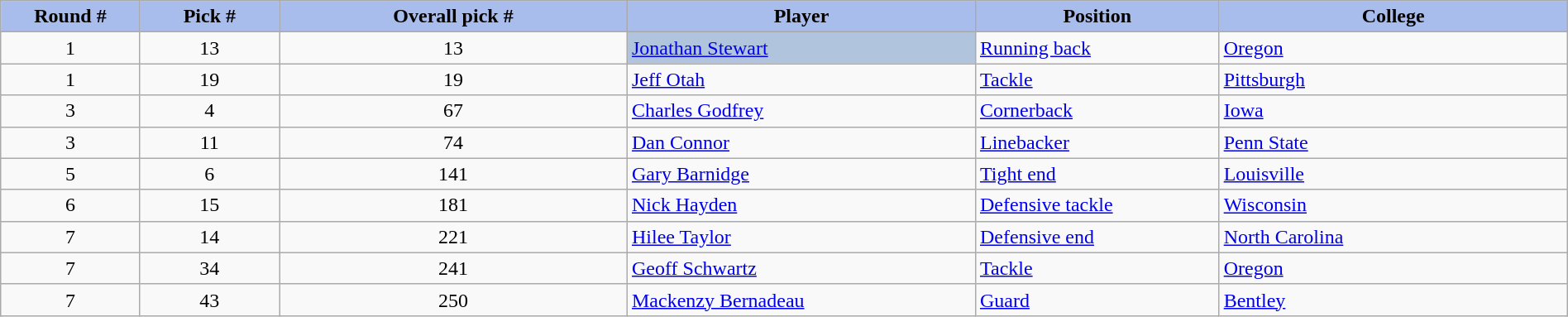<table class="wikitable" style="width: 100%">
<tr>
<th style="background:#A8BDEC;" width=8%>Round #</th>
<th width=8% style="background:#A8BDEC;">Pick #</th>
<th width=20% style="background:#A8BDEC;">Overall pick #</th>
<th width=20% style="background:#A8BDEC;">Player</th>
<th width=14% style="background:#A8BDEC;">Position</th>
<th width=20% style="background:#A8BDEC;">College</th>
</tr>
<tr>
<td align=center>1</td>
<td align=center>13</td>
<td align=center>13</td>
<td bgcolor=lightsteelblue><a href='#'>Jonathan Stewart</a></td>
<td><a href='#'>Running back</a></td>
<td><a href='#'>Oregon</a></td>
</tr>
<tr>
<td align=center>1</td>
<td align=center>19</td>
<td align=center>19</td>
<td><a href='#'>Jeff Otah</a></td>
<td><a href='#'>Tackle</a></td>
<td><a href='#'>Pittsburgh</a></td>
</tr>
<tr>
<td align=center>3</td>
<td align=center>4</td>
<td align=center>67</td>
<td><a href='#'>Charles Godfrey</a></td>
<td><a href='#'>Cornerback</a></td>
<td><a href='#'>Iowa</a></td>
</tr>
<tr>
<td align=center>3</td>
<td align=center>11</td>
<td align=center>74</td>
<td><a href='#'>Dan Connor</a></td>
<td><a href='#'>Linebacker</a></td>
<td><a href='#'>Penn State</a></td>
</tr>
<tr>
<td align=center>5</td>
<td align=center>6</td>
<td align=center>141</td>
<td><a href='#'>Gary Barnidge</a></td>
<td><a href='#'>Tight end</a></td>
<td><a href='#'>Louisville</a></td>
</tr>
<tr>
<td align=center>6</td>
<td align=center>15</td>
<td align=center>181</td>
<td><a href='#'>Nick Hayden</a></td>
<td><a href='#'>Defensive tackle</a></td>
<td><a href='#'>Wisconsin</a></td>
</tr>
<tr>
<td align=center>7</td>
<td align=center>14</td>
<td align=center>221</td>
<td><a href='#'>Hilee Taylor</a></td>
<td><a href='#'>Defensive end</a></td>
<td><a href='#'>North Carolina</a></td>
</tr>
<tr>
<td align=center>7</td>
<td align=center>34</td>
<td align=center>241</td>
<td><a href='#'>Geoff Schwartz</a></td>
<td><a href='#'>Tackle</a></td>
<td><a href='#'>Oregon</a></td>
</tr>
<tr>
<td align=center>7</td>
<td align=center>43</td>
<td align=center>250</td>
<td><a href='#'>Mackenzy Bernadeau</a></td>
<td><a href='#'>Guard</a></td>
<td><a href='#'>Bentley</a></td>
</tr>
</table>
